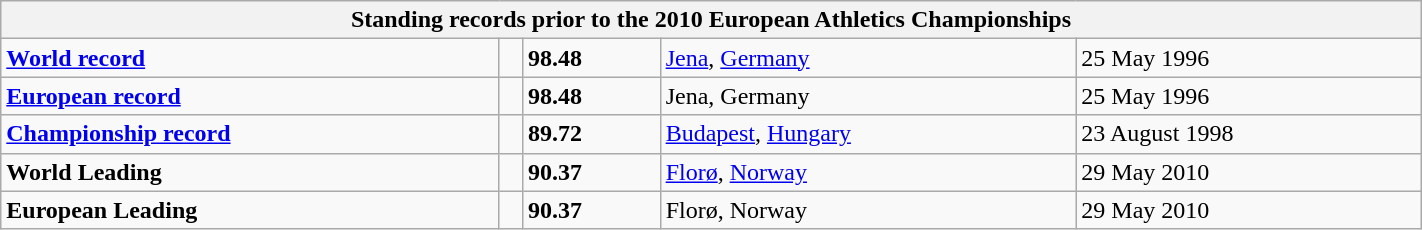<table class="wikitable" width=75%>
<tr>
<th colspan="5">Standing records prior to the 2010 European Athletics Championships</th>
</tr>
<tr>
<td><strong><a href='#'>World record</a></strong></td>
<td></td>
<td><strong>98.48</strong></td>
<td><a href='#'>Jena</a>, <a href='#'>Germany</a></td>
<td>25 May 1996</td>
</tr>
<tr>
<td><strong><a href='#'>European record</a></strong></td>
<td></td>
<td><strong>98.48</strong></td>
<td>Jena, Germany</td>
<td>25 May 1996</td>
</tr>
<tr>
<td><strong><a href='#'>Championship record</a></strong></td>
<td></td>
<td><strong>89.72</strong></td>
<td><a href='#'>Budapest</a>, <a href='#'>Hungary</a></td>
<td>23 August 1998</td>
</tr>
<tr>
<td><strong>World Leading</strong></td>
<td></td>
<td><strong>90.37</strong></td>
<td><a href='#'>Florø</a>, <a href='#'>Norway</a></td>
<td>29 May 2010</td>
</tr>
<tr>
<td><strong>European Leading</strong></td>
<td></td>
<td><strong>90.37</strong></td>
<td>Florø, Norway</td>
<td>29 May 2010</td>
</tr>
</table>
